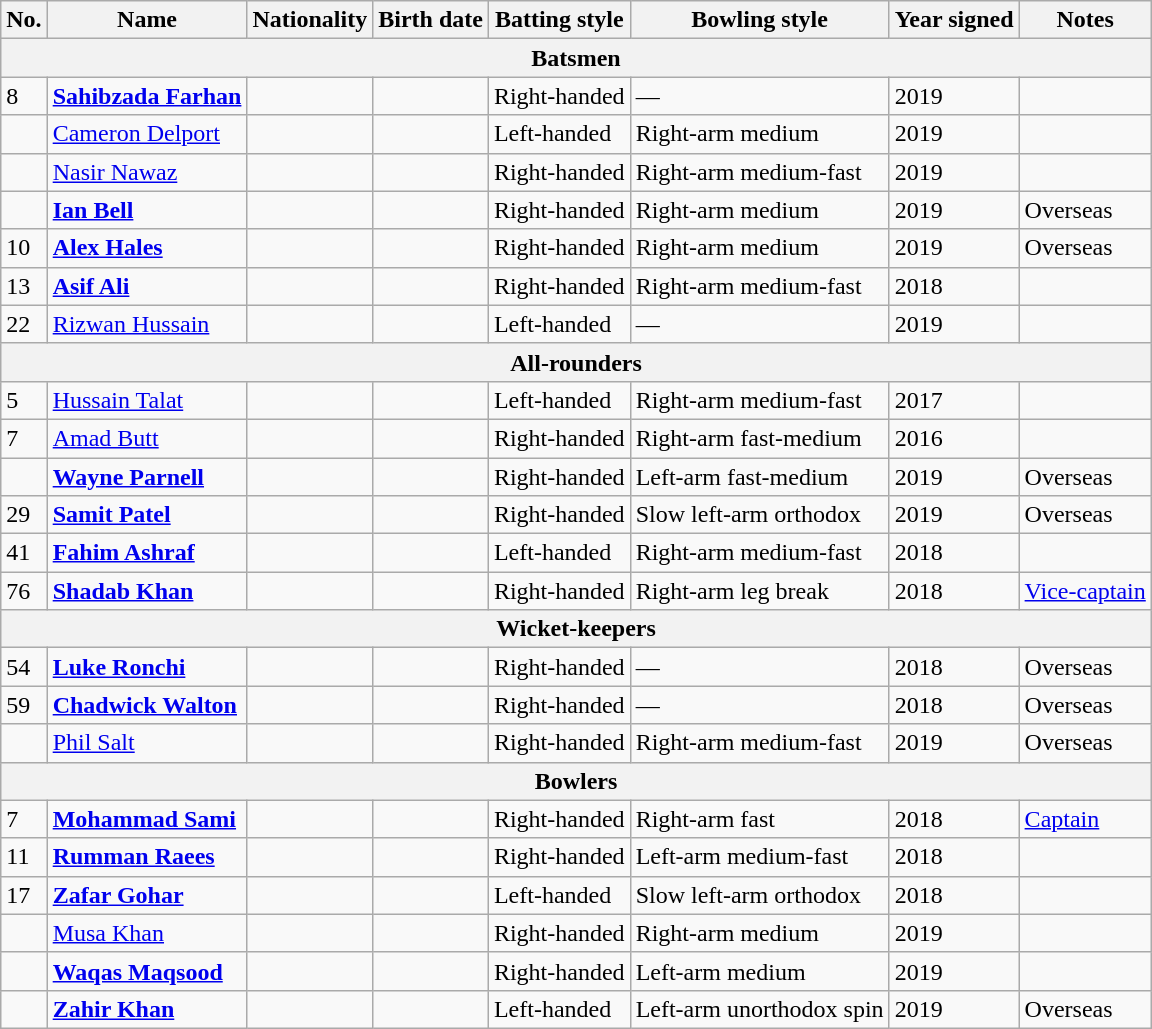<table class="wikitable">
<tr>
<th>No.</th>
<th>Name</th>
<th>Nationality</th>
<th>Birth date</th>
<th>Batting style</th>
<th>Bowling style</th>
<th>Year signed</th>
<th>Notes</th>
</tr>
<tr>
<th colspan="8">Batsmen</th>
</tr>
<tr>
<td>8</td>
<td><strong><a href='#'>Sahibzada Farhan</a></strong></td>
<td></td>
<td></td>
<td>Right-handed</td>
<td>—</td>
<td>2019</td>
<td></td>
</tr>
<tr>
<td></td>
<td><a href='#'>Cameron Delport</a></td>
<td></td>
<td></td>
<td>Left-handed</td>
<td>Right-arm medium</td>
<td>2019</td>
<td></td>
</tr>
<tr>
<td></td>
<td><a href='#'>Nasir Nawaz</a></td>
<td></td>
<td></td>
<td>Right-handed</td>
<td>Right-arm medium-fast</td>
<td>2019</td>
<td></td>
</tr>
<tr>
<td></td>
<td><strong><a href='#'>Ian Bell</a></strong></td>
<td></td>
<td></td>
<td>Right-handed</td>
<td>Right-arm medium</td>
<td>2019</td>
<td>Overseas</td>
</tr>
<tr>
<td>10</td>
<td><strong><a href='#'>Alex Hales</a></strong></td>
<td></td>
<td></td>
<td>Right-handed</td>
<td>Right-arm medium</td>
<td>2019</td>
<td>Overseas</td>
</tr>
<tr>
<td>13</td>
<td><strong><a href='#'>Asif Ali</a></strong></td>
<td></td>
<td></td>
<td>Right-handed</td>
<td>Right-arm medium-fast</td>
<td>2018</td>
<td></td>
</tr>
<tr>
<td>22</td>
<td><a href='#'>Rizwan Hussain</a></td>
<td></td>
<td></td>
<td>Left-handed</td>
<td>—</td>
<td>2019</td>
<td></td>
</tr>
<tr>
<th colspan="8">All-rounders</th>
</tr>
<tr>
<td>5</td>
<td><a href='#'>Hussain Talat</a></td>
<td></td>
<td></td>
<td>Left-handed</td>
<td>Right-arm medium-fast</td>
<td>2017</td>
<td></td>
</tr>
<tr>
<td>7</td>
<td><a href='#'>Amad Butt</a></td>
<td></td>
<td></td>
<td>Right-handed</td>
<td>Right-arm fast-medium</td>
<td>2016</td>
<td></td>
</tr>
<tr>
<td></td>
<td><strong><a href='#'>Wayne Parnell</a></strong></td>
<td></td>
<td></td>
<td>Right-handed</td>
<td>Left-arm fast-medium</td>
<td>2019</td>
<td>Overseas</td>
</tr>
<tr>
<td>29</td>
<td><strong><a href='#'>Samit Patel</a></strong></td>
<td></td>
<td></td>
<td>Right-handed</td>
<td>Slow left-arm orthodox</td>
<td>2019</td>
<td>Overseas</td>
</tr>
<tr>
<td>41</td>
<td><strong><a href='#'>Fahim Ashraf</a></strong></td>
<td></td>
<td></td>
<td>Left-handed</td>
<td>Right-arm medium-fast</td>
<td>2018</td>
<td></td>
</tr>
<tr>
<td>76</td>
<td><strong><a href='#'>Shadab Khan</a></strong></td>
<td></td>
<td></td>
<td>Right-handed</td>
<td>Right-arm leg break</td>
<td>2018</td>
<td><a href='#'>Vice-captain</a></td>
</tr>
<tr>
<th colspan="8">Wicket-keepers</th>
</tr>
<tr>
<td>54</td>
<td><strong><a href='#'>Luke Ronchi</a></strong></td>
<td></td>
<td></td>
<td>Right-handed</td>
<td>—</td>
<td>2018</td>
<td>Overseas</td>
</tr>
<tr>
<td>59</td>
<td><strong><a href='#'>Chadwick Walton</a></strong></td>
<td></td>
<td></td>
<td>Right-handed</td>
<td>—</td>
<td>2018</td>
<td>Overseas</td>
</tr>
<tr>
<td></td>
<td><a href='#'>Phil Salt</a></td>
<td></td>
<td></td>
<td>Right-handed</td>
<td>Right-arm medium-fast</td>
<td>2019</td>
<td>Overseas</td>
</tr>
<tr>
<th colspan="8">Bowlers</th>
</tr>
<tr>
<td>7</td>
<td><strong><a href='#'>Mohammad Sami</a></strong></td>
<td></td>
<td></td>
<td>Right-handed</td>
<td>Right-arm fast</td>
<td>2018</td>
<td><a href='#'>Captain</a></td>
</tr>
<tr>
<td>11</td>
<td><strong><a href='#'>Rumman Raees</a></strong></td>
<td></td>
<td></td>
<td>Right-handed</td>
<td>Left-arm medium-fast</td>
<td>2018</td>
<td></td>
</tr>
<tr>
<td>17</td>
<td><strong><a href='#'>Zafar Gohar</a></strong></td>
<td></td>
<td></td>
<td>Left-handed</td>
<td>Slow left-arm orthodox</td>
<td>2018</td>
<td></td>
</tr>
<tr>
<td></td>
<td><a href='#'>Musa Khan</a></td>
<td></td>
<td></td>
<td>Right-handed</td>
<td>Right-arm medium</td>
<td>2019</td>
<td></td>
</tr>
<tr>
<td></td>
<td><strong><a href='#'>Waqas Maqsood</a></strong></td>
<td></td>
<td></td>
<td>Right-handed</td>
<td>Left-arm medium</td>
<td>2019</td>
<td></td>
</tr>
<tr>
<td></td>
<td><strong><a href='#'>Zahir Khan</a></strong></td>
<td></td>
<td></td>
<td>Left-handed</td>
<td>Left-arm unorthodox spin</td>
<td>2019</td>
<td>Overseas</td>
</tr>
</table>
